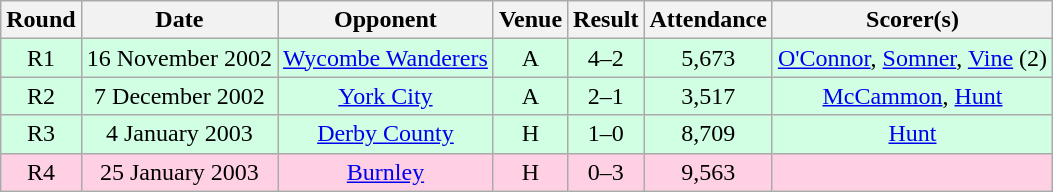<table class="wikitable sortable" style="text-align:center;">
<tr>
<th>Round</th>
<th>Date</th>
<th>Opponent</th>
<th>Venue</th>
<th>Result</th>
<th>Attendance</th>
<th>Scorer(s)</th>
</tr>
<tr style="background:#d0ffe3;">
<td>R1</td>
<td>16 November 2002</td>
<td><a href='#'>Wycombe Wanderers</a></td>
<td>A</td>
<td>4–2</td>
<td>5,673</td>
<td><a href='#'>O'Connor</a>, <a href='#'>Somner</a>, <a href='#'>Vine</a> (2)</td>
</tr>
<tr style="background:#d0ffe3;">
<td>R2</td>
<td>7 December 2002</td>
<td><a href='#'>York City</a></td>
<td>A</td>
<td>2–1</td>
<td>3,517</td>
<td><a href='#'>McCammon</a>, <a href='#'>Hunt</a></td>
</tr>
<tr style="background:#d0ffe3;">
<td>R3</td>
<td>4 January 2003</td>
<td><a href='#'>Derby County</a></td>
<td>H</td>
<td>1–0</td>
<td>8,709</td>
<td><a href='#'>Hunt</a></td>
</tr>
<tr style="background:#ffd0e3;">
<td>R4</td>
<td>25 January 2003</td>
<td><a href='#'>Burnley</a></td>
<td>H</td>
<td>0–3</td>
<td>9,563</td>
<td></td>
</tr>
</table>
